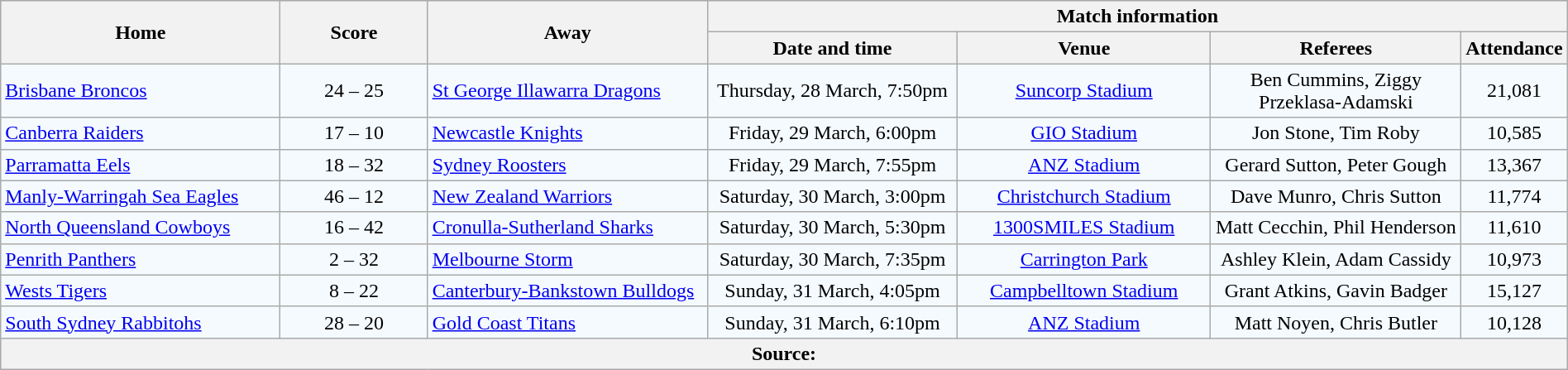<table class="wikitable" style="border-collapse:collapse; text-align:center; width:100%;">
<tr style="background:#c1d8ff;">
<th rowspan="2" style="width:19%;">Home</th>
<th rowspan="2" style="width:10%;">Score</th>
<th rowspan="2" style="width:19%;">Away</th>
<th colspan="6">Match information</th>
</tr>
<tr style="background:#efefef;">
<th width="17%">Date and time</th>
<th width="17%">Venue</th>
<th width="17%">Referees</th>
<th width="5%">Attendance</th>
</tr>
<tr style="text-align:center; background:#f5faff;">
<td align="left"> <a href='#'>Brisbane Broncos</a></td>
<td>24 – 25</td>
<td align="left"> <a href='#'>St George Illawarra Dragons</a></td>
<td>Thursday, 28 March, 7:50pm</td>
<td><a href='#'>Suncorp Stadium</a></td>
<td>Ben Cummins, Ziggy Przeklasa-Adamski</td>
<td>21,081</td>
</tr>
<tr style="text-align:center; background:#f5faff;">
<td align="left"> <a href='#'>Canberra Raiders</a></td>
<td>17 – 10</td>
<td align="left"> <a href='#'>Newcastle Knights</a></td>
<td>Friday, 29 March, 6:00pm</td>
<td><a href='#'>GIO Stadium</a></td>
<td>Jon Stone, Tim Roby</td>
<td>10,585</td>
</tr>
<tr style="text-align:center; background:#f5faff;">
<td align="left"> <a href='#'>Parramatta Eels</a></td>
<td>18 – 32</td>
<td align="left"> <a href='#'>Sydney Roosters</a></td>
<td>Friday, 29 March, 7:55pm</td>
<td><a href='#'>ANZ Stadium</a></td>
<td>Gerard Sutton, Peter Gough</td>
<td>13,367</td>
</tr>
<tr style="text-align:center; background:#f5faff;">
<td align="left"> <a href='#'>Manly-Warringah Sea Eagles</a></td>
<td>46 – 12</td>
<td align="left"> <a href='#'>New Zealand Warriors</a></td>
<td>Saturday, 30 March, 3:00pm</td>
<td><a href='#'>Christchurch Stadium</a></td>
<td>Dave Munro, Chris Sutton</td>
<td>11,774</td>
</tr>
<tr style="text-align:center; background:#f5faff;">
<td align="left"> <a href='#'>North Queensland Cowboys</a></td>
<td>16 – 42</td>
<td align="left"> <a href='#'>Cronulla-Sutherland Sharks</a></td>
<td>Saturday, 30 March, 5:30pm</td>
<td><a href='#'>1300SMILES Stadium</a></td>
<td>Matt Cecchin, Phil Henderson</td>
<td>11,610</td>
</tr>
<tr style="text-align:center; background:#f5faff;">
<td align="left"> <a href='#'>Penrith Panthers</a></td>
<td>2 – 32</td>
<td align="left"> <a href='#'>Melbourne Storm</a></td>
<td>Saturday, 30 March, 7:35pm</td>
<td><a href='#'>Carrington Park</a></td>
<td>Ashley Klein, Adam Cassidy</td>
<td>10,973</td>
</tr>
<tr style="text-align:center; background:#f5faff;">
<td align="left"> <a href='#'>Wests Tigers</a></td>
<td>8 – 22</td>
<td align="left"> <a href='#'>Canterbury-Bankstown Bulldogs</a></td>
<td>Sunday, 31 March, 4:05pm</td>
<td><a href='#'>Campbelltown Stadium</a></td>
<td>Grant Atkins, Gavin Badger</td>
<td>15,127</td>
</tr>
<tr style="text-align:center; background:#f5faff;">
<td align="left"> <a href='#'>South Sydney Rabbitohs</a></td>
<td>28 – 20</td>
<td align="left"> <a href='#'>Gold Coast Titans</a></td>
<td>Sunday, 31 March, 6:10pm</td>
<td><a href='#'>ANZ Stadium</a></td>
<td>Matt Noyen, Chris Butler</td>
<td>10,128</td>
</tr>
<tr style="background:#c1d8ff;">
<th colspan="7">Source:</th>
</tr>
</table>
